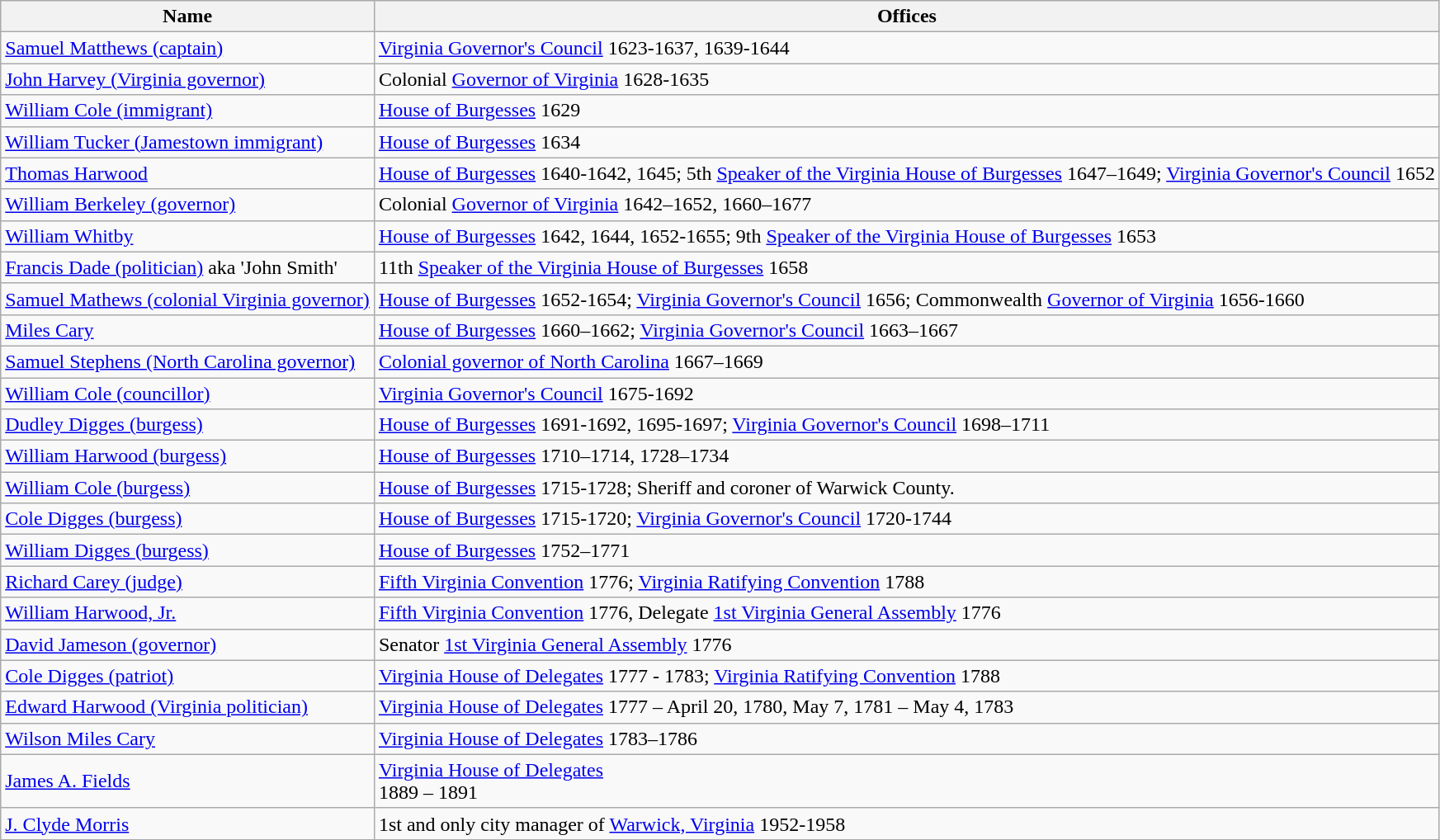<table class="wikitable">
<tr>
<th>Name</th>
<th>Offices</th>
</tr>
<tr>
<td><a href='#'>Samuel Matthews (captain)</a></td>
<td><a href='#'>Virginia Governor's Council</a> 1623-1637, 1639-1644</td>
</tr>
<tr>
<td><a href='#'>John Harvey (Virginia governor)</a></td>
<td>Colonial <a href='#'>Governor of Virginia</a> 1628-1635</td>
</tr>
<tr>
<td><a href='#'>William Cole (immigrant)</a></td>
<td><a href='#'>House of Burgesses</a> 1629</td>
</tr>
<tr>
<td><a href='#'>William Tucker (Jamestown immigrant)</a></td>
<td><a href='#'>House of Burgesses</a> 1634</td>
</tr>
<tr>
<td><a href='#'>Thomas Harwood</a></td>
<td><a href='#'>House of Burgesses</a> 1640-1642, 1645; 5th <a href='#'>Speaker of the Virginia House of Burgesses</a> 1647–1649; <a href='#'>Virginia Governor's Council</a> 1652</td>
</tr>
<tr>
<td><a href='#'>William Berkeley (governor)</a></td>
<td>Colonial <a href='#'>Governor of Virginia</a> 1642–1652, 1660–1677</td>
</tr>
<tr>
<td><a href='#'>William Whitby</a></td>
<td><a href='#'>House of Burgesses</a> 1642, 1644, 1652-1655; 9th <a href='#'>Speaker of the Virginia House of Burgesses</a> 1653</td>
</tr>
<tr>
<td><a href='#'>Francis Dade (politician)</a> aka 'John Smith'</td>
<td>11th <a href='#'>Speaker of the Virginia House of Burgesses</a> 1658</td>
</tr>
<tr>
<td><a href='#'>Samuel Mathews (colonial Virginia governor)</a></td>
<td><a href='#'>House of Burgesses</a> 1652-1654;  <a href='#'>Virginia Governor's Council</a> 1656;  Commonwealth <a href='#'>Governor of Virginia</a> 1656-1660</td>
</tr>
<tr>
<td><a href='#'>Miles Cary</a></td>
<td><a href='#'>House of Burgesses</a> 1660–1662; <a href='#'>Virginia Governor's Council</a> 1663–1667</td>
</tr>
<tr>
<td><a href='#'>Samuel Stephens (North Carolina governor)</a></td>
<td><a href='#'>Colonial governor of North Carolina</a> 1667–1669</td>
</tr>
<tr>
<td><a href='#'>William Cole (councillor)</a></td>
<td><a href='#'>Virginia Governor's Council</a>  1675-1692</td>
</tr>
<tr>
<td><a href='#'>Dudley Digges (burgess)</a></td>
<td><a href='#'>House of Burgesses</a> 1691-1692, 1695-1697;  <a href='#'>Virginia Governor's Council</a> 1698–1711</td>
</tr>
<tr>
<td><a href='#'>William Harwood (burgess)</a></td>
<td><a href='#'>House of Burgesses</a> 1710–1714, 1728–1734</td>
</tr>
<tr>
<td><a href='#'>William Cole (burgess)</a></td>
<td><a href='#'>House of Burgesses</a> 1715-1728; Sheriff and coroner of Warwick County.</td>
</tr>
<tr>
<td><a href='#'>Cole Digges (burgess)</a></td>
<td><a href='#'>House of Burgesses</a> 1715-1720;  <a href='#'>Virginia Governor's Council</a> 1720-1744</td>
</tr>
<tr>
<td><a href='#'>William Digges (burgess)</a></td>
<td><a href='#'>House of Burgesses</a> 1752–1771</td>
</tr>
<tr>
<td><a href='#'>Richard Carey (judge)</a></td>
<td><a href='#'>Fifth Virginia Convention</a> 1776; <a href='#'>Virginia Ratifying Convention</a> 1788</td>
</tr>
<tr>
<td><a href='#'>William Harwood, Jr.</a></td>
<td><a href='#'>Fifth Virginia Convention</a> 1776, Delegate <a href='#'>1st Virginia General Assembly</a> 1776</td>
</tr>
<tr>
<td><a href='#'>David Jameson (governor)</a></td>
<td>Senator <a href='#'>1st Virginia General Assembly</a> 1776</td>
</tr>
<tr>
<td><a href='#'>Cole Digges (patriot)</a></td>
<td><a href='#'>Virginia House of Delegates</a> 1777 - 1783; <a href='#'>Virginia Ratifying Convention</a> 1788</td>
</tr>
<tr>
<td><a href='#'>Edward Harwood (Virginia politician)</a></td>
<td><a href='#'>Virginia House of Delegates</a> 1777 – April 20, 1780, May 7, 1781 – May 4, 1783</td>
</tr>
<tr>
<td><a href='#'>Wilson Miles Cary</a></td>
<td><a href='#'>Virginia House of Delegates</a> 1783–1786</td>
</tr>
<tr>
<td><a href='#'>James A. Fields</a></td>
<td><a href='#'>Virginia House of Delegates</a><br>1889 – 1891</td>
</tr>
<tr>
<td><a href='#'>J. Clyde Morris</a></td>
<td>1st and only city manager of <a href='#'>Warwick, Virginia</a> 1952-1958</td>
</tr>
</table>
